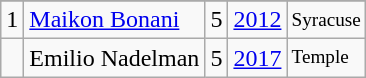<table class="wikitable">
<tr>
</tr>
<tr>
<td>1</td>
<td><a href='#'>Maikon Bonani</a></td>
<td>5</td>
<td><a href='#'>2012</a></td>
<td style="font-size:80%;">Syracuse</td>
</tr>
<tr>
<td></td>
<td>Emilio Nadelman</td>
<td>5</td>
<td><a href='#'>2017</a></td>
<td style="font-size:80%;">Temple</td>
</tr>
</table>
